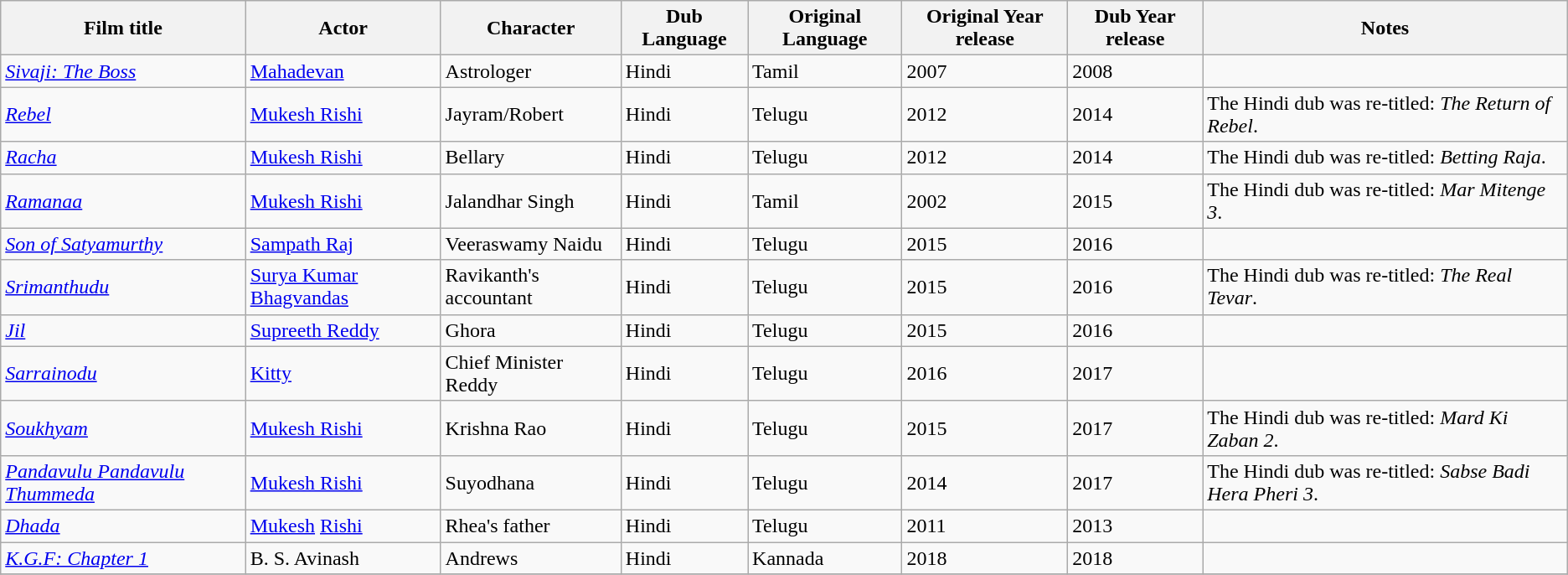<table class="wikitable">
<tr>
<th>Film title</th>
<th>Actor</th>
<th>Character</th>
<th>Dub Language</th>
<th>Original Language</th>
<th>Original Year release</th>
<th>Dub Year release</th>
<th>Notes</th>
</tr>
<tr>
<td><em><a href='#'>Sivaji: The Boss</a></em></td>
<td><a href='#'>Mahadevan</a></td>
<td>Astrologer</td>
<td>Hindi</td>
<td>Tamil</td>
<td>2007</td>
<td>2008</td>
<td></td>
</tr>
<tr>
<td><a href='#'><em>Rebel</em></a></td>
<td><a href='#'>Mukesh Rishi</a></td>
<td>Jayram/Robert</td>
<td>Hindi</td>
<td>Telugu</td>
<td>2012</td>
<td>2014</td>
<td>The Hindi dub was re-titled: <em>The Return of Rebel</em>.</td>
</tr>
<tr>
<td><a href='#'><em>Racha</em></a></td>
<td><a href='#'>Mukesh Rishi</a></td>
<td>Bellary</td>
<td>Hindi</td>
<td>Telugu</td>
<td>2012</td>
<td>2014</td>
<td>The Hindi dub was re-titled: <em>Betting Raja</em>.</td>
</tr>
<tr>
<td><em><a href='#'>Ramanaa</a></em></td>
<td><a href='#'>Mukesh Rishi</a></td>
<td>Jalandhar Singh</td>
<td>Hindi</td>
<td>Tamil</td>
<td>2002</td>
<td>2015</td>
<td>The Hindi dub was re-titled: <em>Mar Mitenge 3</em>.</td>
</tr>
<tr>
<td><em><a href='#'>Son of Satyamurthy</a></em></td>
<td><a href='#'>Sampath Raj</a></td>
<td>Veeraswamy Naidu</td>
<td>Hindi</td>
<td>Telugu</td>
<td>2015</td>
<td>2016</td>
<td></td>
</tr>
<tr>
<td><em><a href='#'>Srimanthudu</a></em></td>
<td><a href='#'>Surya Kumar Bhagvandas</a></td>
<td>Ravikanth's accountant</td>
<td>Hindi</td>
<td>Telugu</td>
<td>2015</td>
<td>2016</td>
<td>The Hindi dub was re-titled: <em>The Real Tevar</em>.</td>
</tr>
<tr>
<td><a href='#'><em>Jil</em></a></td>
<td><a href='#'>Supreeth Reddy</a></td>
<td>Ghora</td>
<td>Hindi</td>
<td>Telugu</td>
<td>2015</td>
<td>2016</td>
<td></td>
</tr>
<tr>
<td><em><a href='#'>Sarrainodu</a></em></td>
<td><a href='#'>Kitty</a></td>
<td>Chief Minister Reddy</td>
<td>Hindi</td>
<td>Telugu</td>
<td>2016</td>
<td>2017</td>
<td></td>
</tr>
<tr>
<td><em><a href='#'>Soukhyam</a></em></td>
<td><a href='#'>Mukesh Rishi</a></td>
<td>Krishna Rao</td>
<td>Hindi</td>
<td>Telugu</td>
<td>2015</td>
<td>2017</td>
<td>The Hindi dub was re-titled: <em>Mard Ki Zaban 2</em>.</td>
</tr>
<tr>
<td><em><a href='#'>Pandavulu Pandavulu Thummeda</a></em></td>
<td><a href='#'>Mukesh Rishi</a></td>
<td>Suyodhana</td>
<td>Hindi</td>
<td>Telugu</td>
<td>2014</td>
<td>2017</td>
<td>The Hindi dub was re-titled: <em>Sabse Badi Hera Pheri 3</em>.</td>
</tr>
<tr>
<td><em><a href='#'>Dhada</a></em></td>
<td><a href='#'>Mukesh</a> <a href='#'>Rishi</a></td>
<td>Rhea's father</td>
<td>Hindi</td>
<td>Telugu</td>
<td>2011</td>
<td>2013</td>
<td></td>
</tr>
<tr>
<td><em><a href='#'>K.G.F: Chapter 1</a></em></td>
<td>B. S. Avinash</td>
<td>Andrews</td>
<td>Hindi</td>
<td>Kannada</td>
<td>2018</td>
<td>2018</td>
<td></td>
</tr>
<tr>
</tr>
</table>
